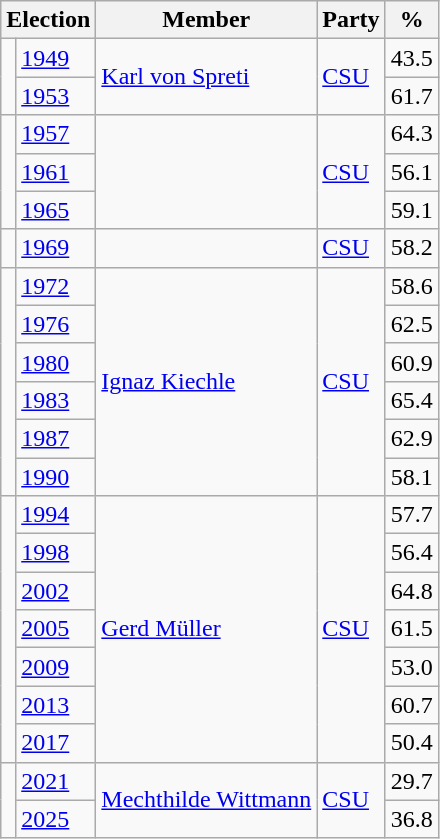<table class=wikitable>
<tr>
<th colspan=2>Election</th>
<th>Member</th>
<th>Party</th>
<th>%</th>
</tr>
<tr>
<td rowspan=2 bgcolor=></td>
<td><a href='#'>1949</a></td>
<td rowspan=2><a href='#'>Karl von Spreti</a></td>
<td rowspan=2><a href='#'>CSU</a></td>
<td align=right>43.5</td>
</tr>
<tr>
<td><a href='#'>1953</a></td>
<td align=right>61.7</td>
</tr>
<tr>
<td rowspan=3 bgcolor=></td>
<td><a href='#'>1957</a></td>
<td rowspan=3></td>
<td rowspan=3><a href='#'>CSU</a></td>
<td align=right>64.3</td>
</tr>
<tr>
<td><a href='#'>1961</a></td>
<td align=right>56.1</td>
</tr>
<tr>
<td><a href='#'>1965</a></td>
<td align=right>59.1</td>
</tr>
<tr>
<td bgcolor=></td>
<td><a href='#'>1969</a></td>
<td></td>
<td><a href='#'>CSU</a></td>
<td align=right>58.2</td>
</tr>
<tr>
<td rowspan=6 bgcolor=></td>
<td><a href='#'>1972</a></td>
<td rowspan=6><a href='#'>Ignaz Kiechle</a></td>
<td rowspan=6><a href='#'>CSU</a></td>
<td align=right>58.6</td>
</tr>
<tr>
<td><a href='#'>1976</a></td>
<td align=right>62.5</td>
</tr>
<tr>
<td><a href='#'>1980</a></td>
<td align=right>60.9</td>
</tr>
<tr>
<td><a href='#'>1983</a></td>
<td align=right>65.4</td>
</tr>
<tr>
<td><a href='#'>1987</a></td>
<td align=right>62.9</td>
</tr>
<tr>
<td><a href='#'>1990</a></td>
<td align=right>58.1</td>
</tr>
<tr>
<td rowspan=7 bgcolor=></td>
<td><a href='#'>1994</a></td>
<td rowspan=7><a href='#'>Gerd Müller</a></td>
<td rowspan=7><a href='#'>CSU</a></td>
<td align=right>57.7</td>
</tr>
<tr>
<td><a href='#'>1998</a></td>
<td align=right>56.4</td>
</tr>
<tr>
<td><a href='#'>2002</a></td>
<td align=right>64.8</td>
</tr>
<tr>
<td><a href='#'>2005</a></td>
<td align=right>61.5</td>
</tr>
<tr>
<td><a href='#'>2009</a></td>
<td align=right>53.0</td>
</tr>
<tr>
<td><a href='#'>2013</a></td>
<td align=right>60.7</td>
</tr>
<tr>
<td><a href='#'>2017</a></td>
<td align=right>50.4</td>
</tr>
<tr>
<td rowspan=2 bgcolor=></td>
<td><a href='#'>2021</a></td>
<td rowspan=2><a href='#'>Mechthilde Wittmann</a></td>
<td rowspan=2><a href='#'>CSU</a></td>
<td align=right>29.7</td>
</tr>
<tr>
<td><a href='#'>2025</a></td>
<td align=right>36.8</td>
</tr>
</table>
